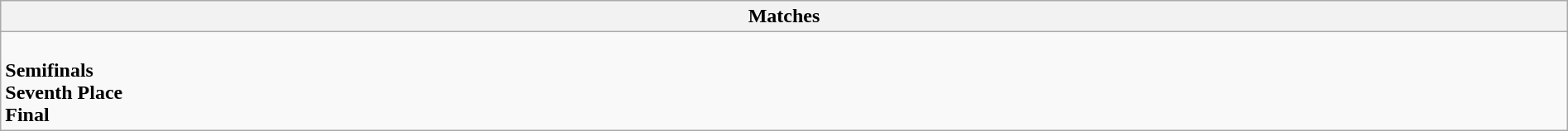<table class="wikitable collapsible collapsed" style="width:100%;">
<tr>
<th>Matches</th>
</tr>
<tr>
<td><br><strong>Semifinals</strong>

<br><strong>Seventh Place</strong>
<br><strong>Final</strong>
</td>
</tr>
</table>
